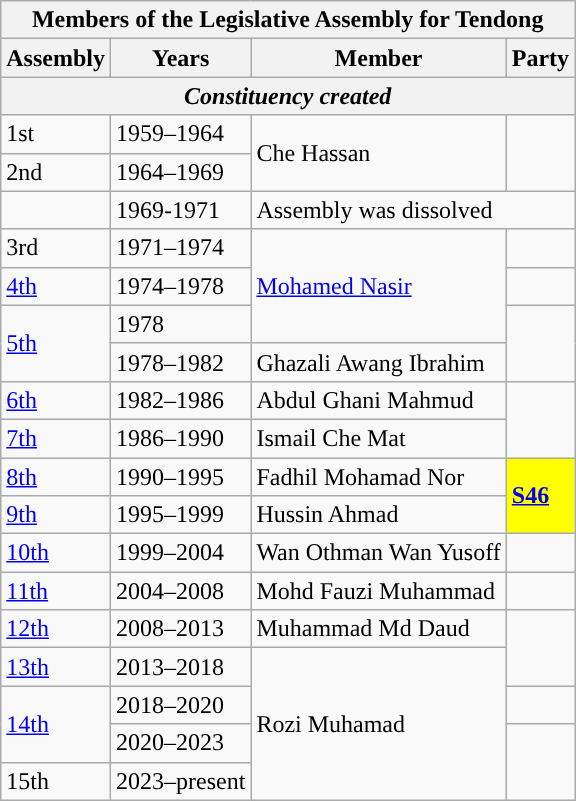<table class=wikitable>
<tr>
<th colspan=4>Members of the Legislative Assembly for Tendong</th>
</tr>
<tr>
<th>Assembly</th>
<th>Years</th>
<th>Member</th>
<th>Party</th>
</tr>
<tr>
<th colspan=4 align=center><em>Constituency created</em></th>
</tr>
<tr>
<td>1st</td>
<td>1959–1964</td>
<td rowspan="2">Che Hassan</td>
<td rowspan="2"></td>
</tr>
<tr>
<td>2nd</td>
<td>1964–1969</td>
</tr>
<tr>
<td></td>
<td>1969-1971</td>
<td colspan="2">Assembly was dissolved</td>
</tr>
<tr>
<td>3rd</td>
<td>1971–1974</td>
<td rowspan="3"><a href='#'>Mohamed Nasir</a></td>
<td></td>
</tr>
<tr>
<td><a href='#'>4th</a></td>
<td>1974–1978</td>
<td></td>
</tr>
<tr>
<td rowspan=2><a href='#'>5th</a></td>
<td>1978</td>
<td rowspan=2></td>
</tr>
<tr>
<td>1978–1982</td>
<td>Ghazali Awang Ibrahim</td>
</tr>
<tr>
<td><a href='#'>6th</a></td>
<td>1982–1986</td>
<td>Abdul Ghani Mahmud</td>
<td rowspan=2></td>
</tr>
<tr>
<td><a href='#'>7th</a></td>
<td>1986–1990</td>
<td>Ismail Che Mat</td>
</tr>
<tr>
<td><a href='#'>8th</a></td>
<td>1990–1995</td>
<td>Fadhil Mohamad Nor</td>
<td rowspan=2 bgcolor="yellow"><strong><a href='#'>S46</a></strong></td>
</tr>
<tr>
<td><a href='#'>9th</a></td>
<td>1995–1999</td>
<td>Hussin Ahmad</td>
</tr>
<tr>
<td><a href='#'>10th</a></td>
<td>1999–2004</td>
<td>Wan Othman Wan Yusoff</td>
<td></td>
</tr>
<tr>
<td><a href='#'>11th</a></td>
<td>2004–2008</td>
<td>Mohd Fauzi Muhammad</td>
<td></td>
</tr>
<tr>
<td><a href='#'>12th</a></td>
<td>2008–2013</td>
<td>Muhammad Md Daud</td>
<td rowspan=2></td>
</tr>
<tr>
<td><a href='#'>13th</a></td>
<td>2013–2018</td>
<td rowspan="4">Rozi Muhamad</td>
</tr>
<tr>
<td rowspan="2"><a href='#'>14th</a></td>
<td>2018–2020</td>
<td></td>
</tr>
<tr>
<td>2020–2023</td>
<td rowspan=2></td>
</tr>
<tr>
<td>15th</td>
<td>2023–present</td>
</tr>
</table>
